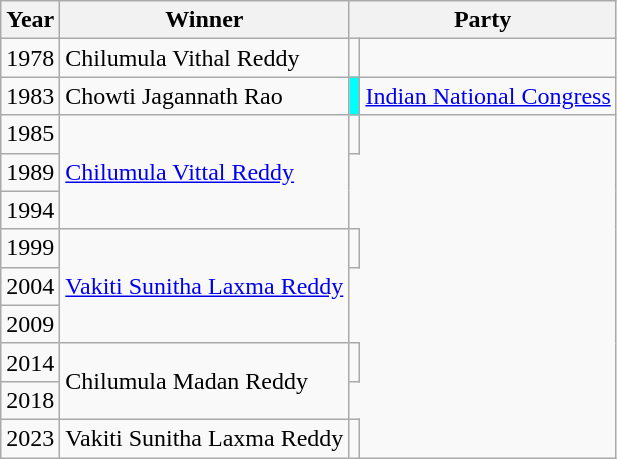<table class="wikitable sortable">
<tr>
<th>Year</th>
<th>Winner</th>
<th colspan=2>Party</th>
</tr>
<tr>
<td>1978</td>
<td>Chilumula Vithal Reddy</td>
<td></td>
</tr>
<tr>
<td>1983</td>
<td>Chowti Jagannath Rao</td>
<td style="color:inherit;background:#00FFFF"></td>
<td><a href='#'>Indian National Congress</a></td>
</tr>
<tr>
<td>1985</td>
<td rowspan=3><a href='#'>Chilumula Vittal Reddy</a></td>
<td></td>
</tr>
<tr>
<td>1989</td>
</tr>
<tr>
<td>1994</td>
</tr>
<tr>
<td>1999</td>
<td rowspan=3><a href='#'>Vakiti Sunitha Laxma Reddy</a></td>
<td></td>
</tr>
<tr>
<td>2004</td>
</tr>
<tr>
<td>2009</td>
</tr>
<tr>
<td>2014</td>
<td rowspan=2>Chilumula Madan Reddy</td>
<td></td>
</tr>
<tr>
<td>2018</td>
</tr>
<tr>
<td>2023</td>
<td>Vakiti Sunitha Laxma Reddy</td>
<td></td>
</tr>
</table>
